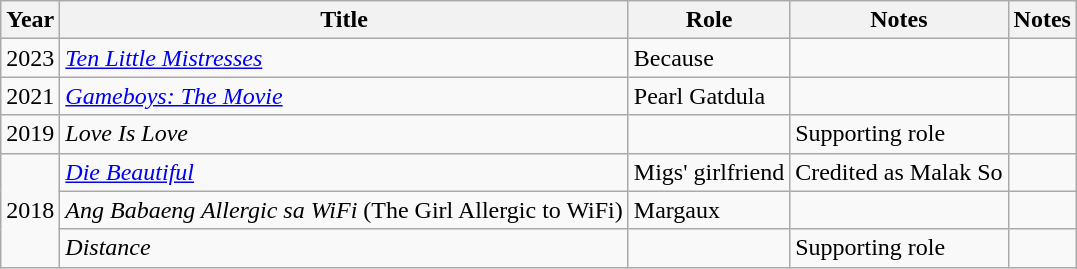<table class="wikitable">
<tr>
<th>Year</th>
<th>Title</th>
<th>Role</th>
<th>Notes</th>
<th>Notes</th>
</tr>
<tr>
<td>2023</td>
<td><em><a href='#'>Ten Little Mistresses</a></em></td>
<td>Because</td>
<td></td>
<td></td>
</tr>
<tr>
<td>2021</td>
<td><em><a href='#'>Gameboys: The Movie</a></em></td>
<td>Pearl Gatdula</td>
<td></td>
<td></td>
</tr>
<tr>
<td>2019</td>
<td><em>Love Is Love</em></td>
<td></td>
<td>Supporting role</td>
<td></td>
</tr>
<tr>
<td rowspan="3">2018</td>
<td><em><a href='#'>Die Beautiful</a></em></td>
<td>Migs' girlfriend</td>
<td>Credited as Malak So</td>
<td></td>
</tr>
<tr>
<td><em>Ang Babaeng Allergic sa WiFi</em> (The Girl Allergic to WiFi)</td>
<td>Margaux</td>
<td></td>
<td></td>
</tr>
<tr>
<td><em>Distance</em></td>
<td></td>
<td>Supporting role</td>
<td></td>
</tr>
</table>
